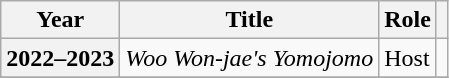<table class="wikitable plainrowheaders">
<tr>
<th scope="col">Year</th>
<th scope="col">Title</th>
<th scope="col">Role</th>
<th scope="col" class="unsortable"></th>
</tr>
<tr>
<th scope="row">2022–2023</th>
<td><em>Woo Won-jae's Yomojomo</em></td>
<td>Host</td>
<td></td>
</tr>
<tr>
</tr>
</table>
